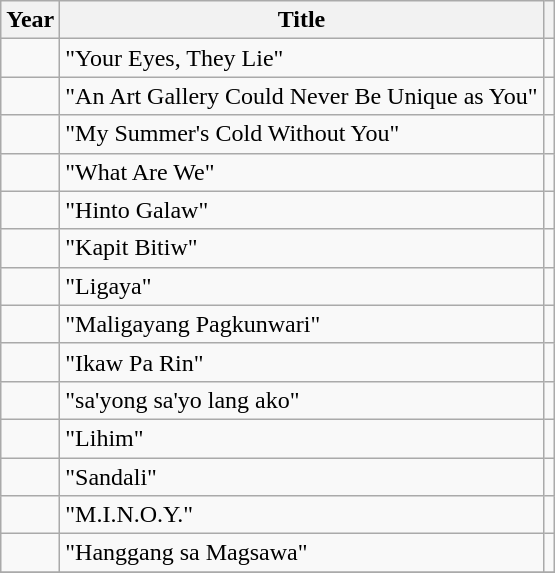<table class="wikitable">
<tr>
<th>Year</th>
<th>Title<br></th>
<th></th>
</tr>
<tr>
<td> </td>
<td>"Your Eyes, They Lie"<br></td>
<td></td>
</tr>
<tr>
<td></td>
<td>"An Art Gallery Could Never Be Unique as You"</td>
<td></td>
</tr>
<tr>
<td> </td>
<td>"My Summer's Cold Without You"</td>
<td></td>
</tr>
<tr>
<td> </td>
<td>"What Are We"</td>
<td></td>
</tr>
<tr>
<td> </td>
<td>"Hinto Galaw"</td>
<td></td>
</tr>
<tr>
<td> </td>
<td>"Kapit Bitiw"</td>
<td></td>
</tr>
<tr>
<td></td>
<td>"Ligaya"</td>
<td></td>
</tr>
<tr>
<td></td>
<td>"Maligayang Pagkunwari"</td>
<td></td>
</tr>
<tr>
<td></td>
<td>"Ikaw Pa Rin"</td>
<td></td>
</tr>
<tr>
<td></td>
<td>"sa'yong sa'yo lang ako"</td>
<td></td>
</tr>
<tr>
<td></td>
<td>"Lihim"</td>
<td></td>
</tr>
<tr>
<td></td>
<td>"Sandali"</td>
<td></td>
</tr>
<tr>
<td></td>
<td>"M.I.N.O.Y."</td>
<td></td>
</tr>
<tr>
<td></td>
<td>"Hanggang sa Magsawa"</td>
<td></td>
</tr>
<tr>
</tr>
</table>
